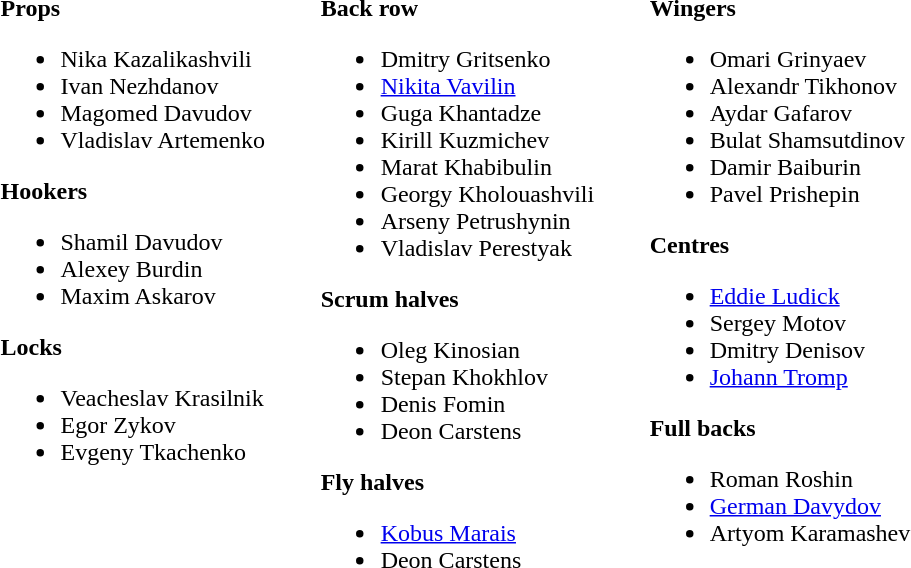<table class="toccolours" style="border-collapse: collapse;">
<tr>
<td valign="top"><br><strong>Props</strong><ul><li> Nika Kazalikashvili</li><li> Ivan Nezhdanov</li><li> Magomed Davudov</li><li> Vladislav Artemenko</li></ul><strong>Hookers</strong><ul><li> Shamil Davudov</li><li> Alexey Burdin</li><li> Maxim Askarov</li></ul><strong>Locks</strong><ul><li> Veacheslav Krasilnik</li><li> Egor Zykov</li><li> Evgeny Tkachenko</li></ul></td>
<td width="33"> </td>
<td valign="top"><br><strong>Back row</strong><ul><li> Dmitry Gritsenko</li><li> <a href='#'>Nikita Vavilin</a></li><li> Guga Khantadze</li><li> Kirill Kuzmichev</li><li> Marat Khabibulin</li><li> Georgy Kholouashvili</li><li> Arseny Petrushynin</li><li> Vladislav Perestyak</li></ul><strong>Scrum halves</strong><ul><li> Oleg Kinosian</li><li> Stepan Khokhlov</li><li> Denis Fomin</li><li> Deon Carstens</li></ul><strong>Fly halves</strong><ul><li> <a href='#'>Kobus Marais</a></li><li> Deon Carstens</li></ul></td>
<td width="33"> </td>
<td valign="top"><br><strong>Wingers</strong><ul><li> Omari Grinyaev</li><li> Alexandr Tikhonov</li><li> Aydar Gafarov</li><li> Bulat Shamsutdinov</li><li> Damir Baiburin</li><li> Pavel Prishepin</li></ul><strong>Centres</strong><ul><li> <a href='#'>Eddie Ludick</a></li><li> Sergey Motov</li><li> Dmitry Denisov</li><li> <a href='#'>Johann Tromp</a></li></ul><strong>Full backs</strong><ul><li> Roman Roshin</li><li> <a href='#'>German Davydov</a></li><li> Artyom Karamashev</li></ul></td>
</tr>
</table>
